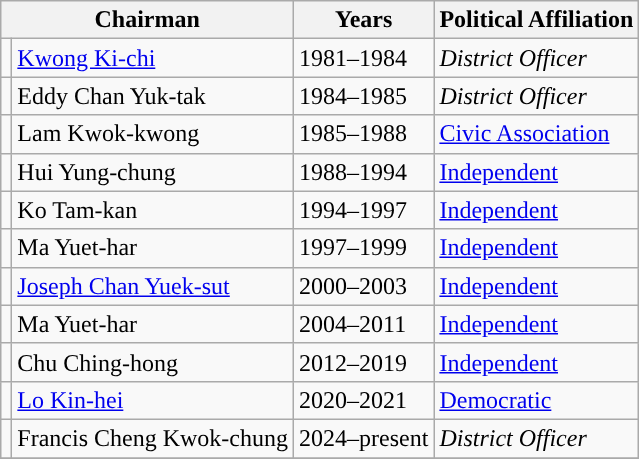<table class="wikitable">
<tr>
<th colspan=2>Chairman</th>
<th>Years</th>
<th>Political Affiliation</th>
</tr>
<tr>
<td style="color:inherit;background:"></td>
<td><a href='#'>Kwong Ki-chi</a></td>
<td>1981–1984</td>
<td><em>District Officer</em></td>
</tr>
<tr>
<td style="color:inherit;background:"></td>
<td>Eddy Chan Yuk-tak</td>
<td>1984–1985</td>
<td><em>District Officer</em></td>
</tr>
<tr>
<td style="color:inherit;background:"></td>
<td>Lam Kwok-kwong</td>
<td>1985–1988</td>
<td><a href='#'>Civic Association</a></td>
</tr>
<tr>
<td style="color:inherit;background:"></td>
<td>Hui Yung-chung</td>
<td>1988–1994</td>
<td><a href='#'>Independent</a></td>
</tr>
<tr>
<td style="color:inherit;background:"></td>
<td>Ko Tam-kan</td>
<td>1994–1997</td>
<td><a href='#'>Independent</a></td>
</tr>
<tr>
<td style="color:inherit;background:"></td>
<td>Ma Yuet-har</td>
<td>1997–1999</td>
<td><a href='#'>Independent</a></td>
</tr>
<tr>
<td style="color:inherit;background:"></td>
<td><a href='#'>Joseph Chan Yuek-sut</a></td>
<td>2000–2003</td>
<td><a href='#'>Independent</a></td>
</tr>
<tr>
<td style="color:inherit;background:"></td>
<td>Ma Yuet-har</td>
<td>2004–2011</td>
<td><a href='#'>Independent</a></td>
</tr>
<tr>
<td style="color:inherit;background:"></td>
<td>Chu Ching-hong</td>
<td>2012–2019</td>
<td><a href='#'>Independent</a></td>
</tr>
<tr>
<td style="color:inherit;background:"></td>
<td><a href='#'>Lo Kin-hei</a></td>
<td>2020–2021</td>
<td><a href='#'>Democratic</a></td>
</tr>
<tr>
<td style="color:inherit;background:"></td>
<td>Francis Cheng Kwok-chung</td>
<td>2024–present</td>
<td><em>District Officer</em></td>
</tr>
<tr>
</tr>
</table>
